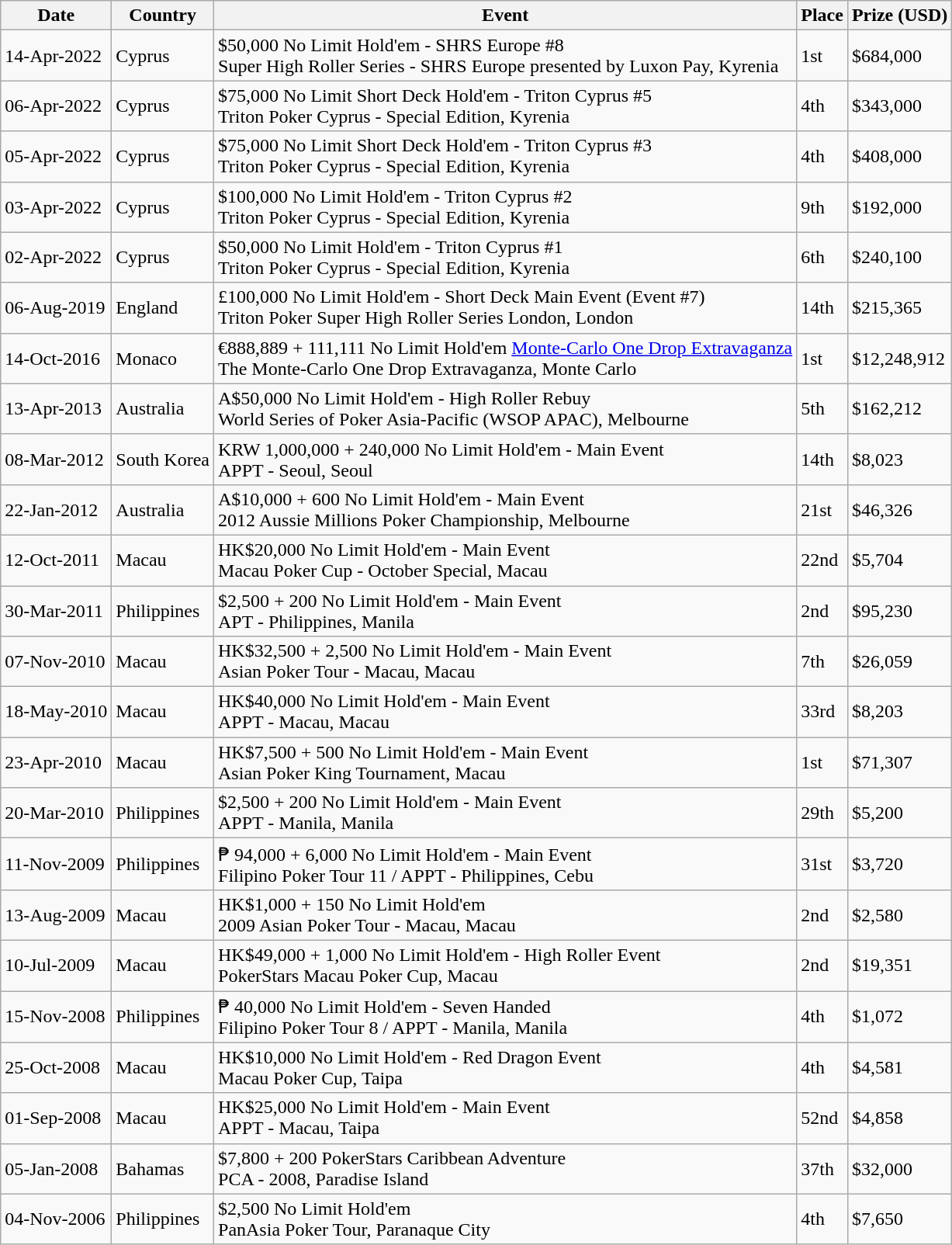<table class="wikitable">
<tr>
<th>Date</th>
<th>Country</th>
<th>Event</th>
<th>Place</th>
<th>Prize (USD)</th>
</tr>
<tr>
<td>14-Apr-2022</td>
<td>Cyprus</td>
<td>$50,000 No Limit Hold'em - SHRS Europe #8<br>Super High Roller Series - SHRS Europe presented by Luxon Pay, Kyrenia</td>
<td>1st</td>
<td>$684,000</td>
</tr>
<tr>
<td>06-Apr-2022</td>
<td>Cyprus</td>
<td>$75,000 No Limit Short Deck Hold'em - Triton Cyprus #5<br>Triton Poker Cyprus - Special Edition, Kyrenia</td>
<td>4th</td>
<td>$343,000</td>
</tr>
<tr>
<td>05-Apr-2022</td>
<td>Cyprus</td>
<td>$75,000 No Limit Short Deck Hold'em - Triton Cyprus #3<br>Triton Poker Cyprus - Special Edition, Kyrenia</td>
<td>4th</td>
<td>$408,000</td>
</tr>
<tr>
<td>03-Apr-2022</td>
<td>Cyprus</td>
<td>$100,000 No Limit Hold'em - Triton Cyprus #2<br>Triton Poker Cyprus - Special Edition, Kyrenia</td>
<td>9th</td>
<td>$192,000</td>
</tr>
<tr>
<td>02-Apr-2022</td>
<td>Cyprus</td>
<td>$50,000 No Limit Hold'em - Triton Cyprus #1<br>Triton Poker Cyprus - Special Edition, Kyrenia</td>
<td>6th</td>
<td>$240,100</td>
</tr>
<tr>
<td>06-Aug-2019</td>
<td>England</td>
<td>£100,000 No Limit Hold'em - Short Deck Main Event (Event #7)<br>Triton Poker Super High Roller Series London, London</td>
<td>14th</td>
<td>$215,365</td>
</tr>
<tr>
<td>14-Oct-2016</td>
<td>Monaco</td>
<td>€888,889 + 111,111 No Limit Hold'em <a href='#'>Monte-Carlo One Drop Extravaganza</a><br>The Monte-Carlo One Drop Extravaganza, Monte Carlo</td>
<td>1st</td>
<td>$12,248,912</td>
</tr>
<tr>
<td>13-Apr-2013</td>
<td>Australia</td>
<td>A$50,000 No Limit Hold'em - High Roller Rebuy<br>World Series of Poker Asia-Pacific (WSOP APAC), Melbourne</td>
<td>5th</td>
<td>$162,212</td>
</tr>
<tr>
<td>08-Mar-2012</td>
<td>South Korea</td>
<td>KRW 1,000,000 + 240,000 No Limit Hold'em - Main Event<br>APPT - Seoul, Seoul</td>
<td>14th</td>
<td>$8,023</td>
</tr>
<tr>
<td>22-Jan-2012</td>
<td>Australia</td>
<td>A$10,000 + 600 No Limit Hold'em - Main Event<br>2012 Aussie Millions Poker Championship, Melbourne</td>
<td>21st</td>
<td>$46,326</td>
</tr>
<tr>
<td>12-Oct-2011</td>
<td>Macau</td>
<td>HK$20,000 No Limit Hold'em - Main Event<br>Macau Poker Cup - October Special, Macau</td>
<td>22nd</td>
<td>$5,704</td>
</tr>
<tr>
<td>30-Mar-2011</td>
<td>Philippines</td>
<td>$2,500 + 200 No Limit Hold'em - Main Event<br>APT - Philippines, Manila</td>
<td>2nd</td>
<td>$95,230</td>
</tr>
<tr>
<td>07-Nov-2010</td>
<td>Macau</td>
<td>HK$32,500 + 2,500 No Limit Hold'em - Main Event<br>Asian Poker Tour - Macau, Macau</td>
<td>7th</td>
<td>$26,059</td>
</tr>
<tr>
<td>18-May-2010</td>
<td>Macau</td>
<td>HK$40,000 No Limit Hold'em - Main Event<br>APPT - Macau, Macau</td>
<td>33rd</td>
<td>$8,203</td>
</tr>
<tr>
<td>23-Apr-2010</td>
<td>Macau</td>
<td>HK$7,500 + 500 No Limit Hold'em - Main Event<br>Asian Poker King Tournament, Macau</td>
<td>1st</td>
<td>$71,307</td>
</tr>
<tr>
<td>20-Mar-2010</td>
<td>Philippines</td>
<td>$2,500 + 200 No Limit Hold'em - Main Event<br>APPT - Manila, Manila</td>
<td>29th</td>
<td>$5,200</td>
</tr>
<tr>
<td>11-Nov-2009</td>
<td>Philippines</td>
<td>₱ 94,000 + 6,000 No Limit Hold'em - Main Event<br>Filipino Poker Tour 11 / APPT - Philippines, Cebu</td>
<td>31st</td>
<td>$3,720</td>
</tr>
<tr>
<td>13-Aug-2009</td>
<td>Macau</td>
<td>HK$1,000 + 150 No Limit Hold'em<br>2009 Asian Poker Tour - Macau, Macau</td>
<td>2nd</td>
<td>$2,580</td>
</tr>
<tr>
<td>10-Jul-2009</td>
<td>Macau</td>
<td>HK$49,000 + 1,000 No Limit Hold'em - High Roller Event<br>PokerStars Macau Poker Cup, Macau</td>
<td>2nd</td>
<td>$19,351</td>
</tr>
<tr>
<td>15-Nov-2008</td>
<td>Philippines</td>
<td>₱ 40,000 No Limit Hold'em - Seven Handed<br>Filipino Poker Tour 8 / APPT - Manila, Manila</td>
<td>4th</td>
<td>$1,072</td>
</tr>
<tr>
<td>25-Oct-2008</td>
<td>Macau</td>
<td>HK$10,000 No Limit Hold'em - Red Dragon Event<br>Macau Poker Cup, Taipa</td>
<td>4th</td>
<td>$4,581</td>
</tr>
<tr>
<td>01-Sep-2008</td>
<td>Macau</td>
<td>HK$25,000 No Limit Hold'em - Main Event<br>APPT - Macau, Taipa</td>
<td>52nd</td>
<td>$4,858</td>
</tr>
<tr>
<td>05-Jan-2008</td>
<td>Bahamas</td>
<td>$7,800 + 200 PokerStars Caribbean Adventure<br>PCA - 2008, Paradise Island</td>
<td>37th</td>
<td>$32,000</td>
</tr>
<tr>
<td>04-Nov-2006</td>
<td>Philippines</td>
<td>$2,500 No Limit Hold'em<br>PanAsia Poker Tour, Paranaque City</td>
<td>4th</td>
<td>$7,650</td>
</tr>
</table>
